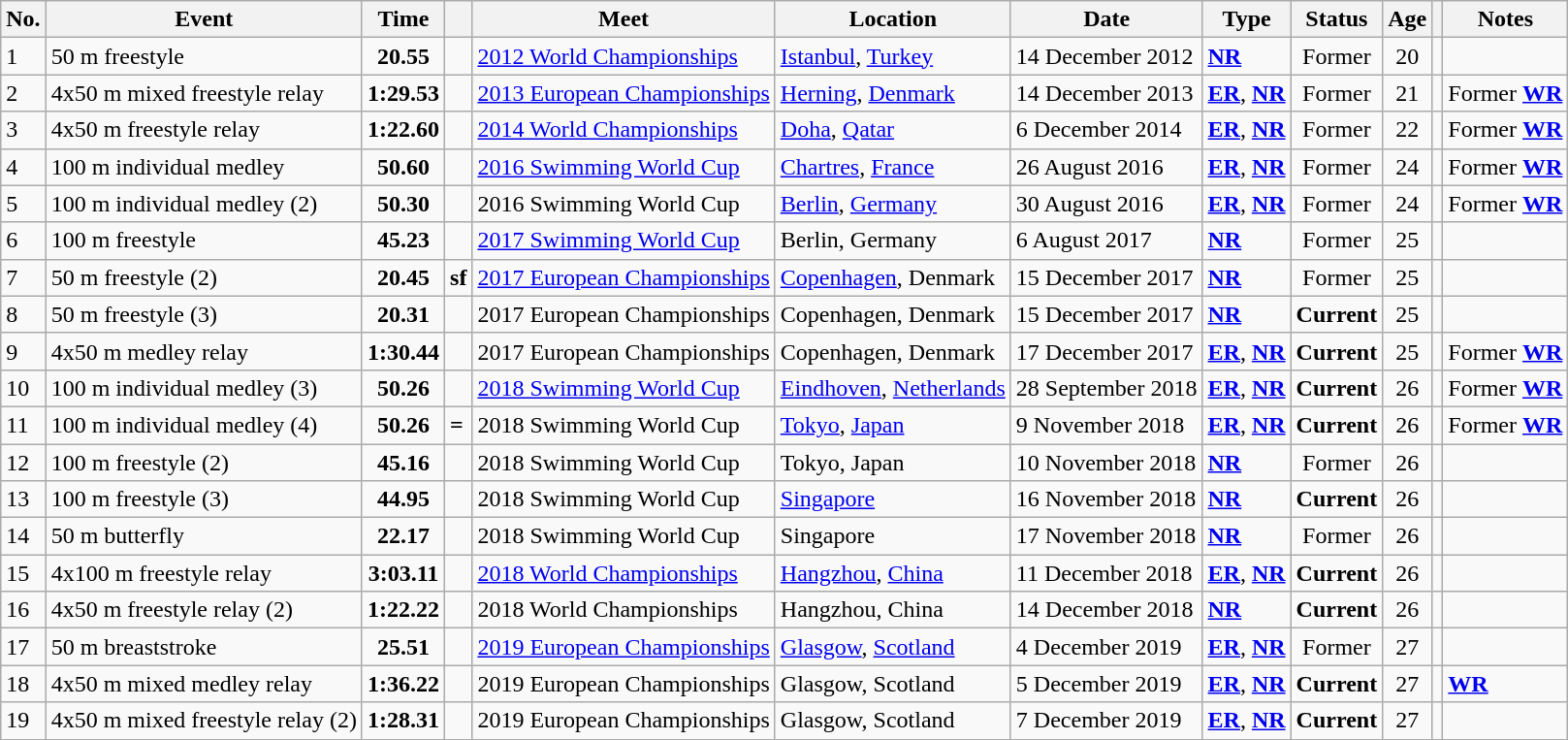<table class="wikitable sortable">
<tr>
<th>No.</th>
<th>Event</th>
<th>Time</th>
<th></th>
<th>Meet</th>
<th>Location</th>
<th>Date</th>
<th>Type</th>
<th>Status</th>
<th>Age</th>
<th></th>
<th>Notes</th>
</tr>
<tr>
<td>1</td>
<td>50 m freestyle</td>
<td style="text-align:center;"><strong>20.55</strong></td>
<td></td>
<td><a href='#'>2012 World Championships</a></td>
<td><a href='#'>Istanbul</a>, <a href='#'>Turkey</a></td>
<td>14 December 2012</td>
<td><strong><a href='#'>NR</a></strong></td>
<td style="text-align:center;">Former</td>
<td style="text-align:center;">20</td>
<td style="text-align:center;"></td>
<td></td>
</tr>
<tr>
<td>2</td>
<td>4x50 m mixed freestyle relay</td>
<td style="text-align:center;"><strong>1:29.53</strong></td>
<td></td>
<td><a href='#'>2013 European Championships</a></td>
<td><a href='#'>Herning</a>, <a href='#'>Denmark</a></td>
<td>14 December 2013</td>
<td><strong><a href='#'>ER</a></strong>, <strong><a href='#'>NR</a></strong></td>
<td style="text-align:center;">Former</td>
<td style="text-align:center;">21</td>
<td style="text-align:center;"></td>
<td>Former <strong><a href='#'>WR</a></strong></td>
</tr>
<tr>
<td>3</td>
<td>4x50 m freestyle relay</td>
<td style="text-align:center;"><strong>1:22.60</strong></td>
<td></td>
<td><a href='#'>2014 World Championships</a></td>
<td><a href='#'>Doha</a>, <a href='#'>Qatar</a></td>
<td>6 December 2014</td>
<td><strong><a href='#'>ER</a></strong>, <strong><a href='#'>NR</a></strong></td>
<td style="text-align:center;">Former</td>
<td style="text-align:center;">22</td>
<td style="text-align:center;"></td>
<td>Former <strong><a href='#'>WR</a></strong></td>
</tr>
<tr>
<td>4</td>
<td>100 m individual medley</td>
<td style="text-align:center;"><strong>50.60</strong></td>
<td></td>
<td><a href='#'>2016 Swimming World Cup</a></td>
<td><a href='#'>Chartres</a>, <a href='#'>France</a></td>
<td>26 August 2016</td>
<td><strong><a href='#'>ER</a></strong>, <strong><a href='#'>NR</a></strong></td>
<td style="text-align:center;">Former</td>
<td style="text-align:center;">24</td>
<td style="text-align:center;"></td>
<td>Former <strong><a href='#'>WR</a></strong></td>
</tr>
<tr>
<td>5</td>
<td>100 m individual medley (2)</td>
<td style="text-align:center;"><strong>50.30</strong></td>
<td></td>
<td>2016 Swimming World Cup</td>
<td><a href='#'>Berlin</a>, <a href='#'>Germany</a></td>
<td>30 August 2016</td>
<td><strong><a href='#'>ER</a></strong>, <strong><a href='#'>NR</a></strong></td>
<td style="text-align:center;">Former</td>
<td style="text-align:center;">24</td>
<td style="text-align:center;"></td>
<td>Former <strong><a href='#'>WR</a></strong></td>
</tr>
<tr>
<td>6</td>
<td>100 m freestyle</td>
<td style="text-align:center;"><strong>45.23</strong></td>
<td></td>
<td><a href='#'>2017 Swimming World Cup</a></td>
<td>Berlin, Germany</td>
<td>6 August 2017</td>
<td><strong><a href='#'>NR</a></strong></td>
<td style="text-align:center;">Former</td>
<td style="text-align:center;">25</td>
<td style="text-align:center;"></td>
<td></td>
</tr>
<tr>
<td>7</td>
<td>50 m freestyle (2)</td>
<td style="text-align:center;"><strong>20.45</strong></td>
<td><strong>sf</strong></td>
<td><a href='#'>2017 European Championships</a></td>
<td><a href='#'>Copenhagen</a>, Denmark</td>
<td>15 December 2017</td>
<td><strong><a href='#'>NR</a></strong></td>
<td style="text-align:center;">Former</td>
<td style="text-align:center;">25</td>
<td style="text-align:center;"></td>
<td></td>
</tr>
<tr>
<td>8</td>
<td>50 m freestyle (3)</td>
<td style="text-align:center;"><strong>20.31</strong></td>
<td></td>
<td>2017 European Championships</td>
<td>Copenhagen, Denmark</td>
<td>15 December 2017</td>
<td><strong><a href='#'>NR</a></strong></td>
<td style="text-align:center;"><strong>Current</strong></td>
<td style="text-align:center;">25</td>
<td style="text-align:center;"></td>
<td></td>
</tr>
<tr>
<td>9</td>
<td>4x50 m medley relay</td>
<td style="text-align:center;"><strong>1:30.44</strong></td>
<td></td>
<td>2017 European Championships</td>
<td>Copenhagen, Denmark</td>
<td>17 December 2017</td>
<td><strong><a href='#'>ER</a></strong>, <strong><a href='#'>NR</a></strong></td>
<td style="text-align:center;"><strong>Current</strong></td>
<td style="text-align:center;">25</td>
<td style="text-align:center;"></td>
<td>Former <strong><a href='#'>WR</a></strong></td>
</tr>
<tr>
<td>10</td>
<td>100 m individual medley (3)</td>
<td style="text-align:center;"><strong>50.26</strong></td>
<td></td>
<td><a href='#'>2018 Swimming World Cup</a></td>
<td><a href='#'>Eindhoven</a>, <a href='#'>Netherlands</a></td>
<td>28 September 2018</td>
<td><strong><a href='#'>ER</a></strong>, <strong><a href='#'>NR</a></strong></td>
<td style="text-align:center;"><strong>Current</strong></td>
<td style="text-align:center;">26</td>
<td style="text-align:center;"></td>
<td>Former <strong><a href='#'>WR</a></strong></td>
</tr>
<tr>
<td>11</td>
<td>100 m individual medley (4)</td>
<td style="text-align:center;"><strong>50.26</strong></td>
<td><strong>=</strong></td>
<td>2018 Swimming World Cup</td>
<td><a href='#'>Tokyo</a>, <a href='#'>Japan</a></td>
<td>9 November 2018</td>
<td><strong><a href='#'>ER</a></strong>, <strong><a href='#'>NR</a></strong></td>
<td style="text-align:center;"><strong>Current</strong></td>
<td style="text-align:center;">26</td>
<td style="text-align:center;"></td>
<td>Former <strong><a href='#'>WR</a></strong></td>
</tr>
<tr>
<td>12</td>
<td>100 m freestyle (2)</td>
<td style="text-align:center;"><strong>45.16</strong></td>
<td></td>
<td>2018 Swimming World Cup</td>
<td>Tokyo, Japan</td>
<td>10 November 2018</td>
<td><strong><a href='#'>NR</a></strong></td>
<td style="text-align:center;">Former</td>
<td style="text-align:center;">26</td>
<td style="text-align:center;"></td>
<td></td>
</tr>
<tr>
<td>13</td>
<td>100 m freestyle (3)</td>
<td style="text-align:center;"><strong>44.95</strong></td>
<td></td>
<td>2018 Swimming World Cup</td>
<td><a href='#'>Singapore</a></td>
<td>16 November 2018</td>
<td><strong><a href='#'>NR</a></strong></td>
<td style="text-align:center;"><strong>Current</strong></td>
<td style="text-align:center;">26</td>
<td style="text-align:center;"></td>
<td></td>
</tr>
<tr>
<td>14</td>
<td>50 m butterfly</td>
<td style="text-align:center;"><strong>22.17</strong></td>
<td></td>
<td>2018 Swimming World Cup</td>
<td>Singapore</td>
<td>17 November 2018</td>
<td><strong><a href='#'>NR</a></strong></td>
<td style="text-align:center;">Former</td>
<td style="text-align:center;">26</td>
<td style="text-align:center;"></td>
<td></td>
</tr>
<tr>
<td>15</td>
<td>4x100 m freestyle relay</td>
<td style="text-align:center;"><strong>3:03.11</strong></td>
<td></td>
<td><a href='#'>2018 World Championships</a></td>
<td><a href='#'>Hangzhou</a>, <a href='#'>China</a></td>
<td>11 December 2018</td>
<td><strong><a href='#'>ER</a></strong>, <strong><a href='#'>NR</a></strong></td>
<td style="text-align:center;"><strong>Current</strong></td>
<td style="text-align:center;">26</td>
<td style="text-align:center;"></td>
<td></td>
</tr>
<tr>
<td>16</td>
<td>4x50 m freestyle relay (2)</td>
<td style="text-align:center;"><strong>1:22.22</strong></td>
<td></td>
<td>2018 World Championships</td>
<td>Hangzhou, China</td>
<td>14 December 2018</td>
<td><strong><a href='#'>NR</a></strong></td>
<td style="text-align:center;"><strong>Current</strong></td>
<td style="text-align:center;">26</td>
<td style="text-align:center;"></td>
<td></td>
</tr>
<tr>
<td>17</td>
<td>50 m breaststroke</td>
<td style="text-align:center;"><strong>25.51</strong></td>
<td></td>
<td><a href='#'>2019 European Championships</a></td>
<td><a href='#'>Glasgow</a>, <a href='#'>Scotland</a></td>
<td>4 December 2019</td>
<td><strong><a href='#'>ER</a></strong>, <strong><a href='#'>NR</a></strong></td>
<td style="text-align:center;">Former</td>
<td style="text-align:center;">27</td>
<td style="text-align:center;"></td>
<td></td>
</tr>
<tr>
<td>18</td>
<td>4x50 m mixed medley relay</td>
<td style="text-align:center;"><strong>1:36.22</strong></td>
<td></td>
<td>2019 European Championships</td>
<td>Glasgow, Scotland</td>
<td>5 December 2019</td>
<td><strong><a href='#'>ER</a></strong>, <strong><a href='#'>NR</a></strong></td>
<td style="text-align:center;"><strong>Current</strong></td>
<td style="text-align:center;">27</td>
<td style="text-align:center;"></td>
<td><strong><a href='#'>WR</a></strong></td>
</tr>
<tr>
<td>19</td>
<td>4x50 m mixed freestyle relay (2)</td>
<td style="text-align:center;"><strong>1:28.31</strong></td>
<td></td>
<td>2019 European Championships</td>
<td>Glasgow, Scotland</td>
<td>7 December 2019</td>
<td><strong><a href='#'>ER</a></strong>, <strong><a href='#'>NR</a></strong></td>
<td style="text-align:center;"><strong>Current</strong></td>
<td style="text-align:center;">27</td>
<td style="text-align:center;"></td>
<td></td>
</tr>
</table>
